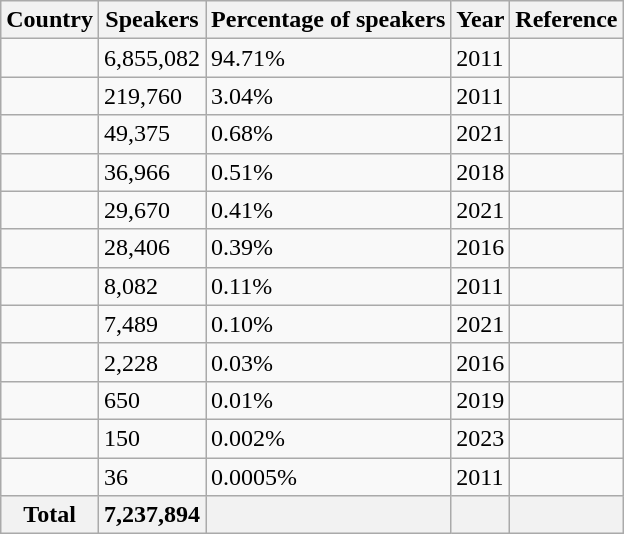<table class="wikitable sortable">
<tr>
<th>Country</th>
<th>Speakers</th>
<th>Percentage of speakers</th>
<th>Year</th>
<th>Reference</th>
</tr>
<tr>
<td></td>
<td>6,855,082</td>
<td>94.71%</td>
<td>2011</td>
<td></td>
</tr>
<tr>
<td></td>
<td>219,760</td>
<td>3.04%</td>
<td>2011</td>
<td></td>
</tr>
<tr>
<td></td>
<td>49,375</td>
<td>0.68%</td>
<td>2021</td>
<td></td>
</tr>
<tr>
<td></td>
<td>36,966</td>
<td>0.51%</td>
<td>2018</td>
<td></td>
</tr>
<tr>
<td></td>
<td>29,670</td>
<td>0.41%</td>
<td>2021</td>
<td></td>
</tr>
<tr>
<td></td>
<td>28,406</td>
<td>0.39%</td>
<td>2016</td>
<td></td>
</tr>
<tr>
<td></td>
<td>8,082</td>
<td>0.11%</td>
<td>2011</td>
<td></td>
</tr>
<tr>
<td></td>
<td>7,489</td>
<td>0.10%</td>
<td>2021</td>
<td></td>
</tr>
<tr>
<td></td>
<td>2,228</td>
<td>0.03%</td>
<td>2016</td>
<td></td>
</tr>
<tr>
<td></td>
<td>650</td>
<td>0.01%</td>
<td>2019</td>
<td></td>
</tr>
<tr>
<td></td>
<td>150</td>
<td>0.002%</td>
<td>2023</td>
<td></td>
</tr>
<tr>
<td></td>
<td>36</td>
<td>0.0005%</td>
<td>2011</td>
<td></td>
</tr>
<tr>
<th>Total</th>
<th>7,237,894</th>
<th></th>
<th></th>
<th></th>
</tr>
</table>
